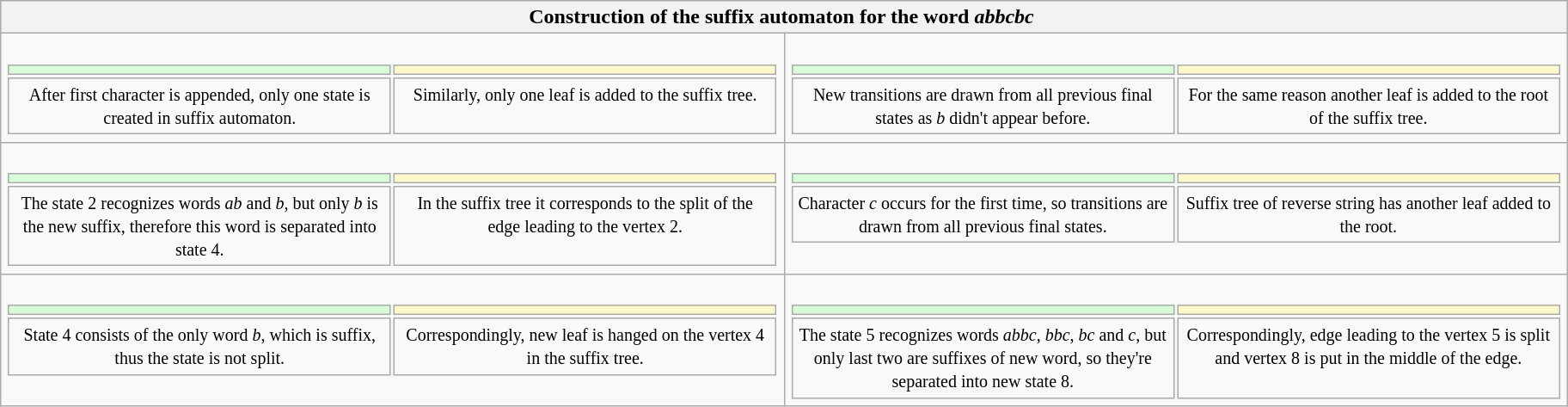<table class="wikitable mw-collapsible mw-collapsed" style="margin-left: auto; margin-right: auto;">
<tr>
<th colspan="2">Construction of the suffix automaton for the word <em>abbcbc</em> </th>
</tr>
<tr>
<td style="vertical-align:top;width:50%" align="center"><br><table style="text-align:center;width:600px">
<tr>
<td style="background:#D8FBD8;width:50%"></td>
<td style="background:#FFF8CC;width:50%"></td>
</tr>
<tr>
<td style="vertical-align:top;"><small>After first character is appended, only one state is created in suffix automaton.</small></td>
<td style="vertical-align:top;"><small>Similarly, only one leaf is added to the suffix tree.</small></td>
</tr>
</table>
</td>
<td style="vertical-align:top;width:50%" align="center"><br><table style="text-align:center;width:600px">
<tr>
<td style="background:#D8FBD8;width:50%"></td>
<td style="background:#FFF8CC;width:50%"></td>
</tr>
<tr>
<td style="vertical-align:top;"><small>New transitions are drawn from all previous final states as <em>b</em> didn't appear before.</small></td>
<td style="vertical-align:top;"><small>For the same reason another leaf is added to the root of the suffix tree.</small></td>
</tr>
</table>
</td>
</tr>
<tr>
<td style="vertical-align:top;" align="center"><br><table style="text-align:center;width:600px">
<tr>
<td style="background:#D8FBD8;width:50%"></td>
<td style="background:#FFF8CC;width:50%"></td>
</tr>
<tr>
<td style="vertical-align:top;"><small>The state 2 recognizes words <em>ab</em> and <em>b</em>, but only <em>b</em> is the new suffix, therefore this word is separated into state 4.</small></td>
<td style="vertical-align:top;"><small>In the suffix tree it corresponds to the split of the edge leading to the vertex 2.</small></td>
</tr>
</table>
</td>
<td style="vertical-align:top;" align="center"><br><table style="text-align:center;width:600px">
<tr>
<td style="background:#D8FBD8;width:50%"></td>
<td style="background:#FFF8CC;width:50%"></td>
</tr>
<tr>
<td style="vertical-align:top;"><small>Character <em>c</em> occurs for the first time, so transitions are drawn from all previous final states.</small></td>
<td style="vertical-align:top;"><small>Suffix tree of reverse string has another leaf added to the root.</small></td>
</tr>
</table>
</td>
</tr>
<tr>
<td style="vertical-align:top;" align="center"><br><table style="text-align:center;width:600px">
<tr>
<td style="background:#D8FBD8;width:50%"></td>
<td style="background:#FFF8CC;width:50%"></td>
</tr>
<tr>
<td style="vertical-align:top;"><small>State 4 consists of the only word <em>b</em>, which is suffix, thus the state is not split.</small></td>
<td style="vertical-align:top;"><small>Correspondingly, new leaf is hanged on the vertex 4 in the suffix tree.</small></td>
</tr>
</table>
</td>
<td style="vertical-align:top;" align="center"><br><table style="text-align:center;width:600px">
<tr>
<td style="background:#D8FBD8;width:50%"></td>
<td style="background:#FFF8CC;width:50%"></td>
</tr>
<tr>
<td style="vertical-align:top;"><small>The state 5 recognizes words <em>abbc</em>, <em>bbc</em>, <em>bc</em> and <em>c</em>, but only last two are suffixes of new word, so they're separated into new state 8.</small></td>
<td style="vertical-align:top;"><small>Correspondingly, edge leading to the vertex 5 is split and vertex 8 is put in the middle of the edge.</small></td>
</tr>
</table>
</td>
</tr>
</table>
